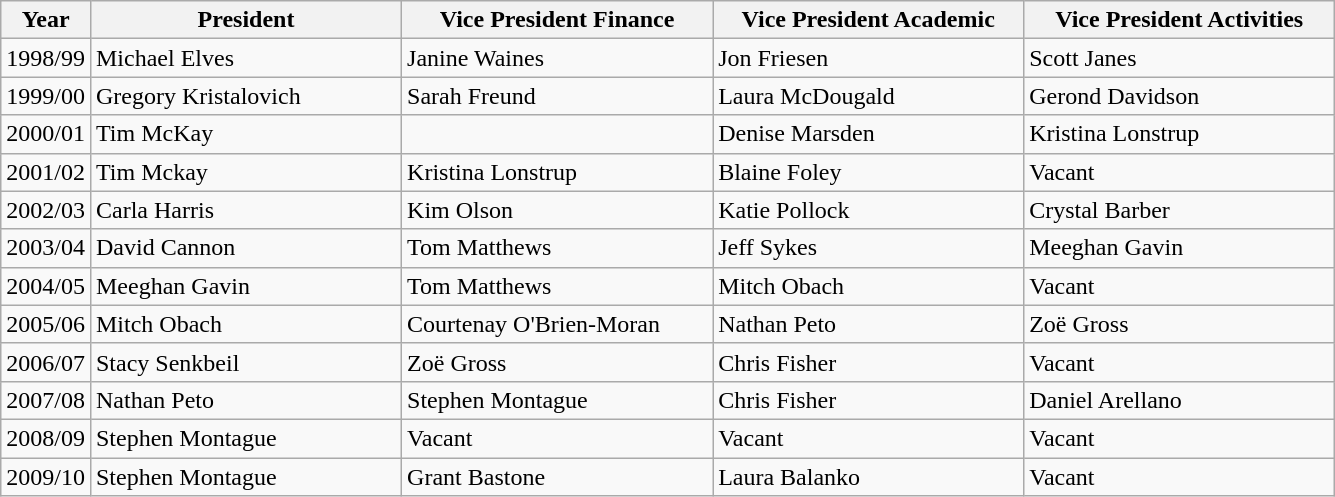<table class="wikitable">
<tr>
<th>Year</th>
<th>President</th>
<th>Vice President Finance</th>
<th>Vice President Academic</th>
<th>Vice President Activities</th>
</tr>
<tr>
<td>1998/99</td>
<td style="width: 200px;">Michael Elves</td>
<td style="width: 200px;">Janine Waines</td>
<td style="width: 200px;">Jon Friesen</td>
<td style="width: 200px;">Scott Janes</td>
</tr>
<tr>
<td>1999/00</td>
<td>Gregory Kristalovich</td>
<td>Sarah Freund</td>
<td>Laura McDougald</td>
<td>Gerond Davidson</td>
</tr>
<tr>
<td>2000/01</td>
<td>Tim McKay</td>
<td></td>
<td>Denise Marsden</td>
<td>Kristina Lonstrup</td>
</tr>
<tr>
<td>2001/02</td>
<td>Tim Mckay</td>
<td>Kristina Lonstrup</td>
<td>Blaine Foley</td>
<td>Vacant</td>
</tr>
<tr>
<td>2002/03</td>
<td>Carla Harris</td>
<td>Kim Olson</td>
<td>Katie Pollock</td>
<td>Crystal Barber</td>
</tr>
<tr>
<td>2003/04</td>
<td>David Cannon</td>
<td>Tom Matthews</td>
<td>Jeff Sykes</td>
<td>Meeghan Gavin</td>
</tr>
<tr>
<td>2004/05</td>
<td>Meeghan Gavin</td>
<td>Tom Matthews</td>
<td>Mitch Obach</td>
<td>Vacant</td>
</tr>
<tr>
<td>2005/06</td>
<td>Mitch Obach</td>
<td>Courtenay O'Brien-Moran</td>
<td>Nathan Peto</td>
<td>Zoë Gross</td>
</tr>
<tr>
<td>2006/07</td>
<td>Stacy Senkbeil</td>
<td>Zoë Gross</td>
<td>Chris Fisher</td>
<td>Vacant</td>
</tr>
<tr>
<td>2007/08</td>
<td>Nathan Peto</td>
<td>Stephen Montague</td>
<td>Chris Fisher</td>
<td>Daniel Arellano</td>
</tr>
<tr>
<td>2008/09</td>
<td>Stephen Montague</td>
<td>Vacant</td>
<td>Vacant</td>
<td>Vacant</td>
</tr>
<tr>
<td>2009/10</td>
<td>Stephen Montague</td>
<td>Grant Bastone</td>
<td>Laura Balanko</td>
<td>Vacant</td>
</tr>
</table>
